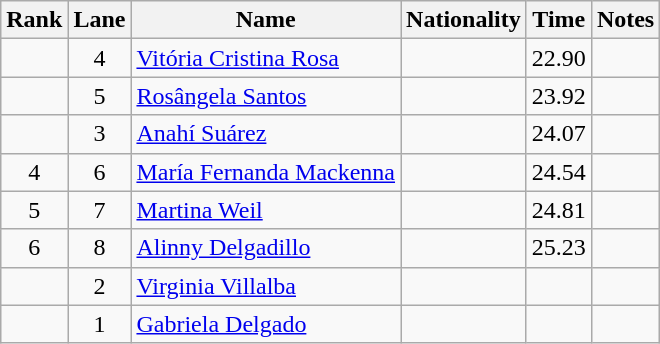<table class="wikitable sortable" style="text-align:center">
<tr>
<th>Rank</th>
<th>Lane</th>
<th>Name</th>
<th>Nationality</th>
<th>Time</th>
<th>Notes</th>
</tr>
<tr>
<td></td>
<td>4</td>
<td align=left><a href='#'>Vitória Cristina Rosa</a></td>
<td align=left></td>
<td>22.90</td>
<td></td>
</tr>
<tr>
<td></td>
<td>5</td>
<td align=left><a href='#'>Rosângela Santos</a></td>
<td align=left></td>
<td>23.92</td>
<td></td>
</tr>
<tr>
<td></td>
<td>3</td>
<td align=left><a href='#'>Anahí Suárez</a></td>
<td align=left></td>
<td>24.07</td>
<td></td>
</tr>
<tr>
<td>4</td>
<td>6</td>
<td align=left><a href='#'>María Fernanda Mackenna</a></td>
<td align=left></td>
<td>24.54</td>
<td></td>
</tr>
<tr>
<td>5</td>
<td>7</td>
<td align=left><a href='#'>Martina Weil</a></td>
<td align=left></td>
<td>24.81</td>
<td></td>
</tr>
<tr>
<td>6</td>
<td>8</td>
<td align=left><a href='#'>Alinny Delgadillo</a></td>
<td align=left></td>
<td>25.23</td>
<td></td>
</tr>
<tr>
<td></td>
<td>2</td>
<td align=left><a href='#'>Virginia Villalba</a></td>
<td align=left></td>
<td></td>
<td></td>
</tr>
<tr>
<td></td>
<td>1</td>
<td align=left><a href='#'>Gabriela Delgado</a></td>
<td align=left></td>
<td></td>
<td></td>
</tr>
</table>
